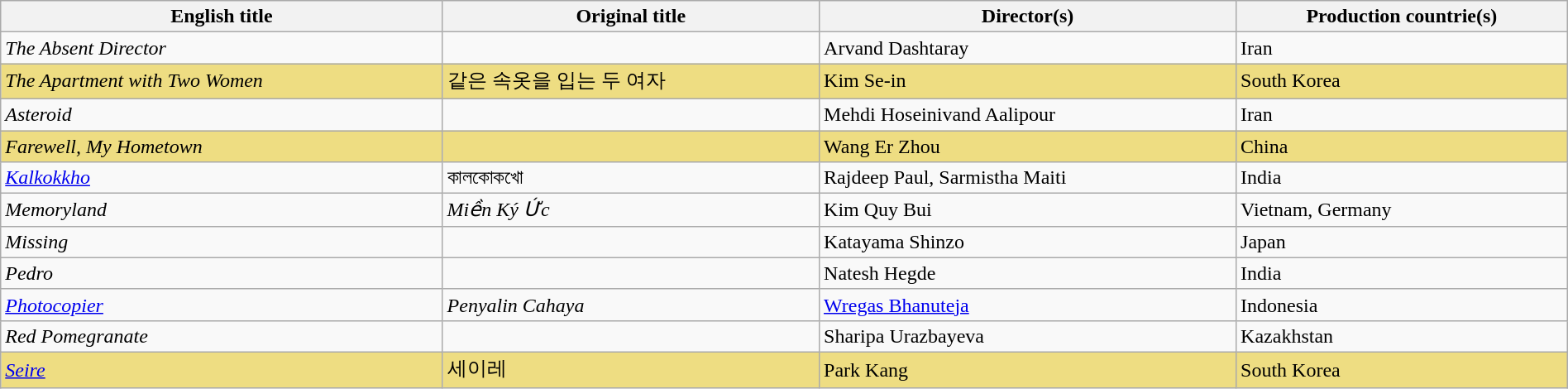<table class="sortable wikitable" style="width:100%; margin-bottom:4px" cellpadding="5">
<tr>
<th scope="col">English title</th>
<th scope="col">Original title</th>
<th scope="col">Director(s)</th>
<th scope="col">Production countrie(s)</th>
</tr>
<tr>
<td><em>The Absent Director</em></td>
<td></td>
<td>Arvand Dashtaray</td>
<td>Iran</td>
</tr>
<tr style="background:#eedd82;">
<td><em>The Apartment with Two Women</em></td>
<td>같은 속옷을 입는 두 여자</td>
<td>Kim Se-in</td>
<td>South Korea</td>
</tr>
<tr>
<td><em>Asteroid</em></td>
<td></td>
<td>Mehdi Hoseinivand Aalipour</td>
<td>Iran</td>
</tr>
<tr style="background:#eedd82;">
<td><em>Farewell, My Hometown</em></td>
<td></td>
<td>Wang Er Zhou</td>
<td>China</td>
</tr>
<tr>
<td><em><a href='#'>Kalkokkho</a></em></td>
<td>কালকোকখো</td>
<td>Rajdeep Paul, Sarmistha Maiti</td>
<td>India</td>
</tr>
<tr>
<td><em>Memoryland</em></td>
<td><em>Miền Ký Ức</em></td>
<td>Kim Quy Bui</td>
<td>Vietnam, Germany</td>
</tr>
<tr>
<td><em>Missing</em></td>
<td></td>
<td>Katayama Shinzo</td>
<td>Japan</td>
</tr>
<tr>
<td><em>Pedro</em></td>
<td></td>
<td>Natesh Hegde</td>
<td>India</td>
</tr>
<tr>
<td><em><a href='#'>Photocopier</a></em></td>
<td><em>Penyalin Cahaya</em></td>
<td><a href='#'>Wregas Bhanuteja</a></td>
<td>Indonesia</td>
</tr>
<tr>
<td><em>Red Pomegranate</em></td>
<td></td>
<td>Sharipa Urazbayeva</td>
<td>Kazakhstan</td>
</tr>
<tr style="background:#eedd82;">
<td><em><a href='#'>Seire</a></em></td>
<td>세이레</td>
<td>Park Kang</td>
<td>South Korea</td>
</tr>
</table>
